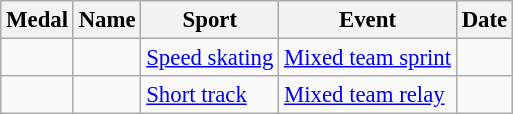<table class="wikitable sortable" style="font-size: 95%">
<tr>
<th>Medal</th>
<th>Name</th>
<th>Sport</th>
<th>Event</th>
<th>Date</th>
</tr>
<tr>
<td></td>
<td></td>
<td><a href='#'>Speed skating</a></td>
<td><a href='#'>Mixed team sprint</a></td>
<td></td>
</tr>
<tr>
<td></td>
<td></td>
<td><a href='#'>Short track</a></td>
<td><a href='#'>Mixed team relay</a></td>
<td></td>
</tr>
</table>
